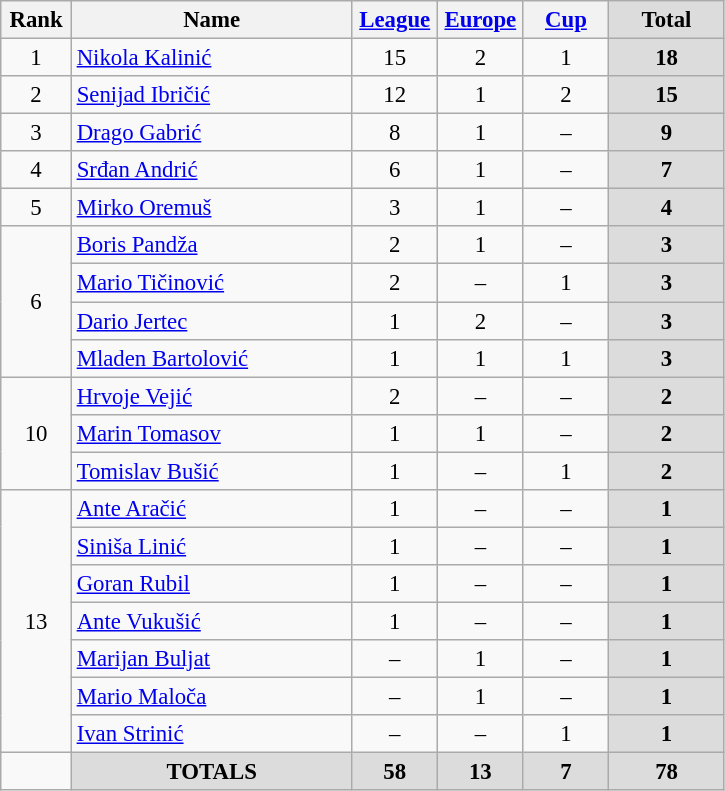<table class="wikitable" style="font-size: 95%; text-align: center;">
<tr>
<th width=40>Rank</th>
<th width=180>Name</th>
<th width=50><a href='#'>League</a></th>
<th width=50><a href='#'>Europe</a></th>
<th width=50><a href='#'>Cup</a></th>
<th width=70 style="background: #DCDCDC">Total</th>
</tr>
<tr>
<td rowspan=1>1</td>
<td style="text-align:left;"> <a href='#'>Nikola Kalinić</a></td>
<td>15</td>
<td>2</td>
<td>1</td>
<th style="background: #DCDCDC"><strong>18</strong></th>
</tr>
<tr>
<td>2</td>
<td style="text-align:left;"> <a href='#'>Senijad Ibričić</a></td>
<td>12</td>
<td>1</td>
<td>2</td>
<th style="background: #DCDCDC"><strong>15</strong></th>
</tr>
<tr>
<td>3</td>
<td style="text-align:left;"> <a href='#'>Drago Gabrić</a></td>
<td>8</td>
<td>1</td>
<td>–</td>
<th style="background: #DCDCDC"><strong>9</strong></th>
</tr>
<tr>
<td>4</td>
<td style="text-align:left;"> <a href='#'>Srđan Andrić</a></td>
<td>6</td>
<td>1</td>
<td>–</td>
<th style="background: #DCDCDC"><strong>7</strong></th>
</tr>
<tr>
<td>5</td>
<td style="text-align:left;"> <a href='#'>Mirko Oremuš</a></td>
<td>3</td>
<td>1</td>
<td>–</td>
<th style="background: #DCDCDC"><strong>4</strong></th>
</tr>
<tr>
<td rowspan=4>6</td>
<td style="text-align:left;"> <a href='#'>Boris Pandža</a></td>
<td>2</td>
<td>1</td>
<td>–</td>
<th style="background: #DCDCDC"><strong>3</strong></th>
</tr>
<tr>
<td style="text-align:left;"> <a href='#'>Mario Tičinović</a></td>
<td>2</td>
<td>–</td>
<td>1</td>
<th style="background: #DCDCDC"><strong>3</strong></th>
</tr>
<tr>
<td style="text-align:left;"> <a href='#'>Dario Jertec</a></td>
<td>1</td>
<td>2</td>
<td>–</td>
<th style="background: #DCDCDC"><strong>3</strong></th>
</tr>
<tr>
<td style="text-align:left;"> <a href='#'>Mladen Bartolović</a></td>
<td>1</td>
<td>1</td>
<td>1</td>
<th style="background: #DCDCDC"><strong>3</strong></th>
</tr>
<tr>
<td rowspan=3>10</td>
<td style="text-align:left;"> <a href='#'>Hrvoje Vejić</a></td>
<td>2</td>
<td>–</td>
<td>–</td>
<th style="background: #DCDCDC"><strong>2</strong></th>
</tr>
<tr>
<td style="text-align:left;"> <a href='#'>Marin Tomasov</a></td>
<td>1</td>
<td>1</td>
<td>–</td>
<th style="background: #DCDCDC"><strong>2</strong></th>
</tr>
<tr>
<td style="text-align:left;"> <a href='#'>Tomislav Bušić</a></td>
<td>1</td>
<td>–</td>
<td>1</td>
<th style="background: #DCDCDC"><strong>2</strong></th>
</tr>
<tr>
<td rowspan=7>13</td>
<td style="text-align:left;"> <a href='#'>Ante Aračić</a></td>
<td>1</td>
<td>–</td>
<td>–</td>
<th style="background: #DCDCDC"><strong>1</strong></th>
</tr>
<tr>
<td style="text-align:left;"> <a href='#'>Siniša Linić</a></td>
<td>1</td>
<td>–</td>
<td>–</td>
<th style="background: #DCDCDC"><strong>1</strong></th>
</tr>
<tr>
<td style="text-align:left;"> <a href='#'>Goran Rubil</a></td>
<td>1</td>
<td>–</td>
<td>–</td>
<th style="background: #DCDCDC"><strong>1</strong></th>
</tr>
<tr>
<td style="text-align:left;"> <a href='#'>Ante Vukušić</a></td>
<td>1</td>
<td>–</td>
<td>–</td>
<th style="background: #DCDCDC"><strong>1</strong></th>
</tr>
<tr>
<td style="text-align:left;"> <a href='#'>Marijan Buljat</a></td>
<td>–</td>
<td>1</td>
<td>–</td>
<th style="background: #DCDCDC"><strong>1</strong></th>
</tr>
<tr>
<td style="text-align:left;"> <a href='#'>Mario Maloča</a></td>
<td>–</td>
<td>1</td>
<td>–</td>
<th style="background: #DCDCDC"><strong>1</strong></th>
</tr>
<tr>
<td style="text-align:left;"> <a href='#'>Ivan Strinić</a></td>
<td>–</td>
<td>–</td>
<td>1</td>
<th style="background: #DCDCDC"><strong>1</strong></th>
</tr>
<tr>
<td></td>
<th style="background: #DCDCDC"><strong>TOTALS</strong></th>
<th style="background: #DCDCDC"><strong>58</strong></th>
<th style="background: #DCDCDC"><strong>13</strong></th>
<th style="background: #DCDCDC"><strong>7</strong></th>
<th style="background: #DCDCDC"><strong>78</strong></th>
</tr>
</table>
